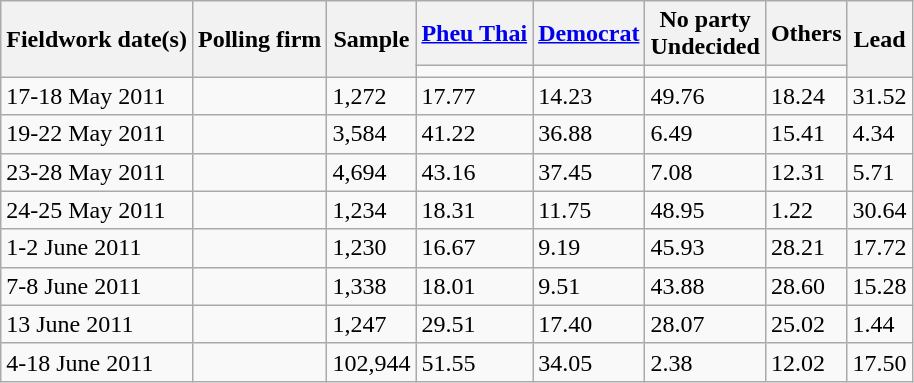<table class="wikitable">
<tr>
<th rowspan="2">Fieldwork date(s)</th>
<th rowspan="2">Polling firm</th>
<th rowspan="2">Sample</th>
<th><a href='#'>Pheu Thai</a></th>
<th><a href='#'>Democrat</a></th>
<th>No party<br>Undecided</th>
<th>Others</th>
<th rowspan="2">Lead</th>
</tr>
<tr>
<td></td>
<td></td>
<td></td>
<td></td>
</tr>
<tr>
<td>17-18 May 2011</td>
<td></td>
<td>1,272</td>
<td>17.77</td>
<td>14.23</td>
<td>49.76</td>
<td>18.24</td>
<td>31.52</td>
</tr>
<tr>
<td>19-22 May 2011</td>
<td></td>
<td>3,584</td>
<td>41.22</td>
<td>36.88</td>
<td>6.49</td>
<td>15.41</td>
<td>4.34</td>
</tr>
<tr>
<td>23-28 May 2011</td>
<td></td>
<td>4,694</td>
<td>43.16</td>
<td>37.45</td>
<td>7.08</td>
<td>12.31</td>
<td>5.71</td>
</tr>
<tr>
<td>24-25 May 2011</td>
<td></td>
<td>1,234</td>
<td>18.31</td>
<td>11.75</td>
<td>48.95</td>
<td>1.22</td>
<td>30.64</td>
</tr>
<tr>
<td>1-2 June 2011</td>
<td></td>
<td>1,230</td>
<td>16.67</td>
<td>9.19</td>
<td>45.93</td>
<td>28.21</td>
<td>17.72</td>
</tr>
<tr>
<td>7-8 June 2011</td>
<td></td>
<td>1,338</td>
<td>18.01</td>
<td>9.51</td>
<td>43.88</td>
<td>28.60</td>
<td>15.28</td>
</tr>
<tr>
<td>13 June 2011</td>
<td></td>
<td>1,247</td>
<td>29.51</td>
<td>17.40</td>
<td>28.07</td>
<td>25.02</td>
<td>1.44</td>
</tr>
<tr>
<td>4-18 June 2011</td>
<td></td>
<td>102,944</td>
<td>51.55</td>
<td>34.05</td>
<td>2.38</td>
<td>12.02</td>
<td>17.50</td>
</tr>
</table>
